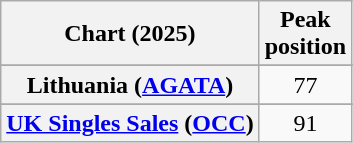<table class="wikitable sortable plainrowheaders" style="text-align:center">
<tr>
<th scope="col">Chart (2025)</th>
<th scope="col">Peak<br>position</th>
</tr>
<tr>
</tr>
<tr>
<th scope="row">Lithuania (<a href='#'>AGATA</a>)</th>
<td>77</td>
</tr>
<tr>
</tr>
<tr>
<th scope="row"><a href='#'>UK Singles Sales</a> (<a href='#'>OCC</a>)</th>
<td>91</td>
</tr>
</table>
